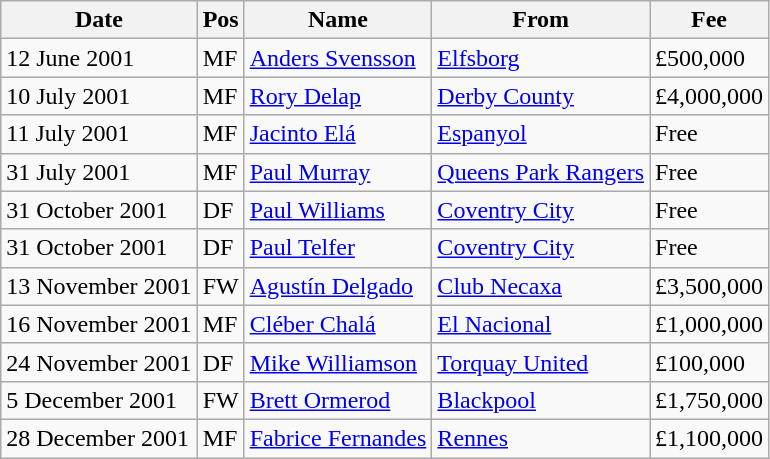<table class="wikitable">
<tr>
<th>Date</th>
<th>Pos</th>
<th>Name</th>
<th>From</th>
<th>Fee</th>
</tr>
<tr>
<td>12 June 2001</td>
<td>MF</td>
<td> <a href='#'>Anders Svensson</a></td>
<td><a href='#'>Elfsborg</a></td>
<td>£500,000</td>
</tr>
<tr>
<td>10 July 2001</td>
<td>MF</td>
<td> <a href='#'>Rory Delap</a></td>
<td><a href='#'>Derby County</a></td>
<td>£4,000,000</td>
</tr>
<tr>
<td>11 July 2001</td>
<td>MF</td>
<td> <a href='#'>Jacinto Elá</a></td>
<td><a href='#'>Espanyol</a></td>
<td>Free</td>
</tr>
<tr>
<td>31 July 2001</td>
<td>MF</td>
<td> <a href='#'>Paul Murray</a></td>
<td><a href='#'>Queens Park Rangers</a></td>
<td>Free</td>
</tr>
<tr>
<td>31 October 2001</td>
<td>DF</td>
<td> <a href='#'>Paul Williams</a></td>
<td><a href='#'>Coventry City</a></td>
<td>Free</td>
</tr>
<tr>
<td>31 October 2001</td>
<td>DF</td>
<td> <a href='#'>Paul Telfer</a></td>
<td><a href='#'>Coventry City</a></td>
<td>Free</td>
</tr>
<tr>
<td>13 November 2001</td>
<td>FW</td>
<td> <a href='#'>Agustín Delgado</a></td>
<td><a href='#'>Club Necaxa</a></td>
<td>£3,500,000</td>
</tr>
<tr>
<td>16 November 2001</td>
<td>MF</td>
<td> <a href='#'>Cléber Chalá</a></td>
<td><a href='#'>El Nacional</a></td>
<td>£1,000,000</td>
</tr>
<tr>
<td>24 November 2001</td>
<td>DF</td>
<td> <a href='#'>Mike Williamson</a></td>
<td><a href='#'>Torquay United</a></td>
<td>£100,000</td>
</tr>
<tr>
<td>5 December 2001</td>
<td>FW</td>
<td> <a href='#'>Brett Ormerod</a></td>
<td><a href='#'>Blackpool</a></td>
<td>£1,750,000</td>
</tr>
<tr>
<td>28 December 2001</td>
<td>MF</td>
<td> <a href='#'>Fabrice Fernandes</a></td>
<td><a href='#'>Rennes</a></td>
<td>£1,100,000</td>
</tr>
</table>
